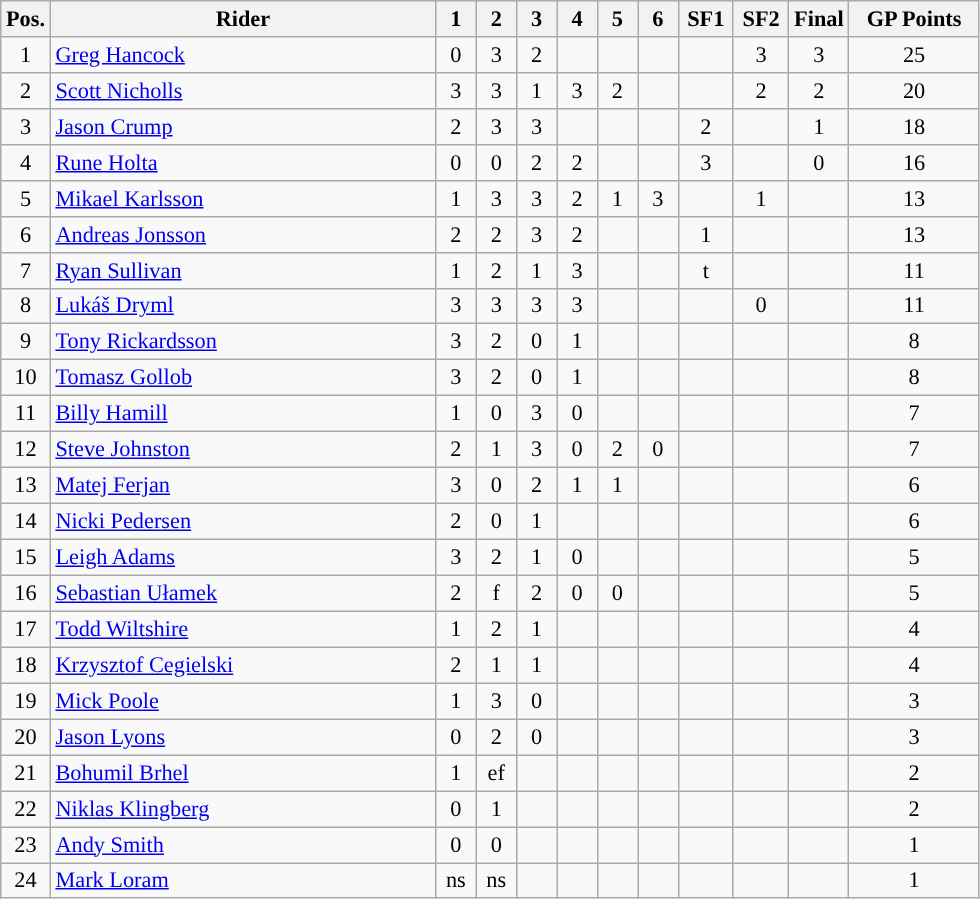<table class=wikitable style="font-size:93%;">
<tr>
<th width=25px>Pos.</th>
<th width=250px>Rider</th>
<th width=20px>1</th>
<th width=20px>2</th>
<th width=20px>3</th>
<th width=20px>4</th>
<th width=20px>5</th>
<th width=20px>6</th>
<th width=30px>SF1</th>
<th width=30px>SF2</th>
<th width=30px>Final</th>
<th width=80px>GP Points</th>
</tr>
<tr align=center style="background-color:">
<td>1</td>
<td align=left> <a href='#'>Greg Hancock</a></td>
<td>0</td>
<td>3</td>
<td>2</td>
<td></td>
<td></td>
<td></td>
<td></td>
<td>3</td>
<td>3</td>
<td>25</td>
</tr>
<tr align=center style="background-color:">
<td>2</td>
<td align=left> <a href='#'>Scott Nicholls</a></td>
<td>3</td>
<td>3</td>
<td>1</td>
<td>3</td>
<td>2</td>
<td></td>
<td></td>
<td>2</td>
<td>2</td>
<td>20</td>
</tr>
<tr align=center style="background-color:">
<td>3</td>
<td align=left> <a href='#'>Jason Crump</a></td>
<td>2</td>
<td>3</td>
<td>3</td>
<td></td>
<td></td>
<td></td>
<td>2</td>
<td></td>
<td>1</td>
<td>18</td>
</tr>
<tr align=center>
<td>4</td>
<td align=left> <a href='#'>Rune Holta</a></td>
<td>0</td>
<td>0</td>
<td>2</td>
<td>2</td>
<td></td>
<td></td>
<td>3</td>
<td></td>
<td>0</td>
<td>16</td>
</tr>
<tr align=center>
<td>5</td>
<td align=left> <a href='#'>Mikael Karlsson</a></td>
<td>1</td>
<td>3</td>
<td>3</td>
<td>2</td>
<td>1</td>
<td>3</td>
<td></td>
<td>1</td>
<td></td>
<td>13</td>
</tr>
<tr align=center>
<td>6</td>
<td align=left> <a href='#'>Andreas Jonsson</a></td>
<td>2</td>
<td>2</td>
<td>3</td>
<td>2</td>
<td></td>
<td></td>
<td>1</td>
<td></td>
<td></td>
<td>13</td>
</tr>
<tr align=center>
<td>7</td>
<td align=left> <a href='#'>Ryan Sullivan</a></td>
<td>1</td>
<td>2</td>
<td>1</td>
<td>3</td>
<td></td>
<td></td>
<td>t</td>
<td></td>
<td></td>
<td>11</td>
</tr>
<tr align=center>
<td>8</td>
<td align=left> <a href='#'>Lukáš Dryml</a></td>
<td>3</td>
<td>3</td>
<td>3</td>
<td>3</td>
<td></td>
<td></td>
<td></td>
<td>0</td>
<td></td>
<td>11</td>
</tr>
<tr align=center>
<td>9</td>
<td align=left> <a href='#'>Tony Rickardsson</a></td>
<td>3</td>
<td>2</td>
<td>0</td>
<td>1</td>
<td></td>
<td></td>
<td></td>
<td></td>
<td></td>
<td>8</td>
</tr>
<tr align=center>
<td>10</td>
<td align=left> <a href='#'>Tomasz Gollob</a></td>
<td>3</td>
<td>2</td>
<td>0</td>
<td>1</td>
<td></td>
<td></td>
<td></td>
<td></td>
<td></td>
<td>8</td>
</tr>
<tr align=center>
<td>11</td>
<td align=left> <a href='#'>Billy Hamill</a></td>
<td>1</td>
<td>0</td>
<td>3</td>
<td>0</td>
<td></td>
<td></td>
<td></td>
<td></td>
<td></td>
<td>7</td>
</tr>
<tr align=center>
<td>12</td>
<td align=left> <a href='#'>Steve Johnston</a></td>
<td>2</td>
<td>1</td>
<td>3</td>
<td>0</td>
<td>2</td>
<td>0</td>
<td></td>
<td></td>
<td></td>
<td>7</td>
</tr>
<tr align=center>
<td>13</td>
<td align=left> <a href='#'>Matej Ferjan</a></td>
<td>3</td>
<td>0</td>
<td>2</td>
<td>1</td>
<td>1</td>
<td></td>
<td></td>
<td></td>
<td></td>
<td>6</td>
</tr>
<tr align=center>
<td>14</td>
<td align=left> <a href='#'>Nicki Pedersen</a></td>
<td>2</td>
<td>0</td>
<td>1</td>
<td></td>
<td></td>
<td></td>
<td></td>
<td></td>
<td></td>
<td>6</td>
</tr>
<tr align=center>
<td>15</td>
<td align=left> <a href='#'>Leigh Adams</a></td>
<td>3</td>
<td>2</td>
<td>1</td>
<td>0</td>
<td></td>
<td></td>
<td></td>
<td></td>
<td></td>
<td>5</td>
</tr>
<tr align=center>
<td>16</td>
<td align=left> <a href='#'>Sebastian Ułamek</a></td>
<td>2</td>
<td>f</td>
<td>2</td>
<td>0</td>
<td>0</td>
<td></td>
<td></td>
<td></td>
<td></td>
<td>5</td>
</tr>
<tr align=center>
<td>17</td>
<td align=left> <a href='#'>Todd Wiltshire</a></td>
<td>1</td>
<td>2</td>
<td>1</td>
<td></td>
<td></td>
<td></td>
<td></td>
<td></td>
<td></td>
<td>4</td>
</tr>
<tr align=center>
<td>18</td>
<td align=left> <a href='#'>Krzysztof Cegielski</a></td>
<td>2</td>
<td>1</td>
<td>1</td>
<td></td>
<td></td>
<td></td>
<td></td>
<td></td>
<td></td>
<td>4</td>
</tr>
<tr align=center>
<td>19</td>
<td align=left> <a href='#'>Mick Poole</a></td>
<td>1</td>
<td>3</td>
<td>0</td>
<td></td>
<td></td>
<td></td>
<td></td>
<td></td>
<td></td>
<td>3</td>
</tr>
<tr align=center>
<td>20</td>
<td align=left> <a href='#'>Jason Lyons</a></td>
<td>0</td>
<td>2</td>
<td>0</td>
<td></td>
<td></td>
<td></td>
<td></td>
<td></td>
<td></td>
<td>3</td>
</tr>
<tr align=center>
<td>21</td>
<td align=left> <a href='#'>Bohumil Brhel</a></td>
<td>1</td>
<td>ef</td>
<td></td>
<td></td>
<td></td>
<td></td>
<td></td>
<td></td>
<td></td>
<td>2</td>
</tr>
<tr align=center>
<td>22</td>
<td align=left> <a href='#'>Niklas Klingberg</a></td>
<td>0</td>
<td>1</td>
<td></td>
<td></td>
<td></td>
<td></td>
<td></td>
<td></td>
<td></td>
<td>2</td>
</tr>
<tr align=center>
<td>23</td>
<td align=left> <a href='#'>Andy Smith</a></td>
<td>0</td>
<td>0</td>
<td></td>
<td></td>
<td></td>
<td></td>
<td></td>
<td></td>
<td></td>
<td>1</td>
</tr>
<tr align=center>
<td>24</td>
<td align=left> <a href='#'>Mark Loram</a></td>
<td>ns</td>
<td>ns</td>
<td></td>
<td></td>
<td></td>
<td></td>
<td></td>
<td></td>
<td></td>
<td>1</td>
</tr>
</table>
